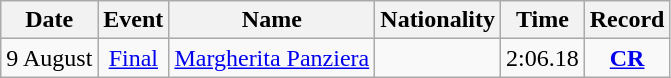<table class="wikitable" style=text-align:center>
<tr>
<th>Date</th>
<th>Event</th>
<th>Name</th>
<th>Nationality</th>
<th>Time</th>
<th>Record</th>
</tr>
<tr>
<td>9 August</td>
<td><a href='#'>Final</a></td>
<td align=left><a href='#'>Margherita Panziera</a></td>
<td align=left></td>
<td>2:06.18</td>
<td><strong><a href='#'>CR</a></strong></td>
</tr>
</table>
